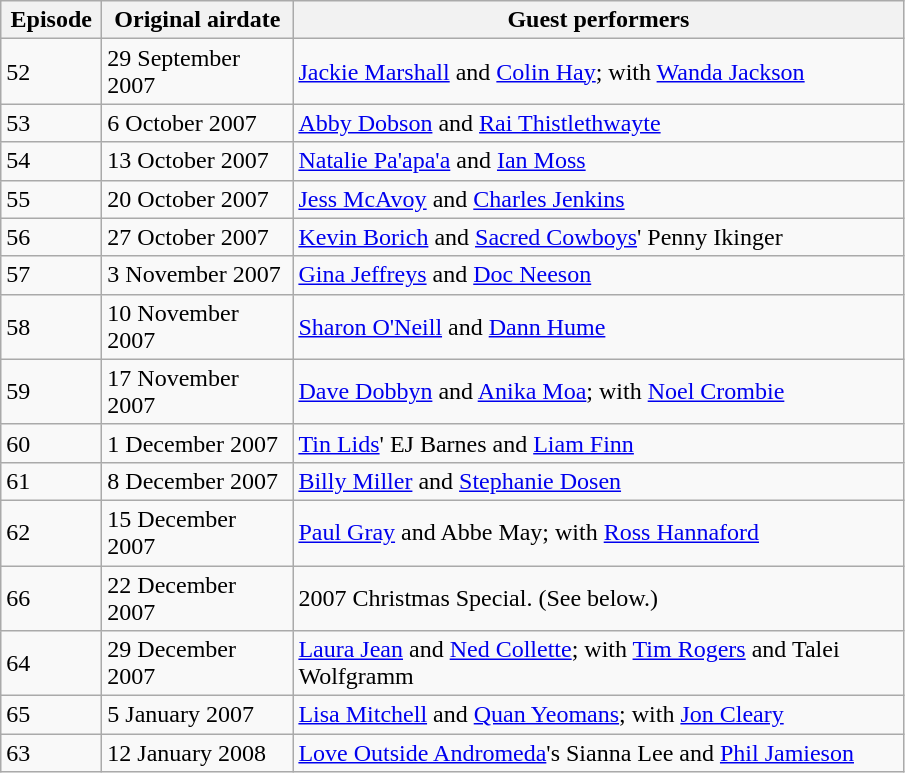<table class="wikitable sortable">
<tr>
<th width="60px">Episode</th>
<th width="120px">Original airdate</th>
<th width="400px" class="unsortable">Guest performers</th>
</tr>
<tr>
<td>52</td>
<td>29 September 2007</td>
<td><a href='#'>Jackie Marshall</a> and <a href='#'>Colin Hay</a>; with <a href='#'>Wanda Jackson</a></td>
</tr>
<tr>
<td>53</td>
<td>6 October 2007</td>
<td><a href='#'>Abby Dobson</a> and <a href='#'>Rai Thistlethwayte</a></td>
</tr>
<tr>
<td>54</td>
<td>13 October 2007</td>
<td><a href='#'>Natalie Pa'apa'a</a> and <a href='#'>Ian Moss</a></td>
</tr>
<tr>
<td>55</td>
<td>20 October 2007</td>
<td><a href='#'>Jess McAvoy</a> and <a href='#'>Charles Jenkins</a></td>
</tr>
<tr>
<td>56</td>
<td>27 October 2007</td>
<td><a href='#'>Kevin Borich</a> and <a href='#'>Sacred Cowboys</a>' Penny Ikinger</td>
</tr>
<tr>
<td>57</td>
<td>3 November 2007</td>
<td><a href='#'>Gina Jeffreys</a> and <a href='#'>Doc Neeson</a></td>
</tr>
<tr>
<td>58</td>
<td>10 November 2007</td>
<td><a href='#'>Sharon O'Neill</a> and <a href='#'>Dann Hume</a></td>
</tr>
<tr>
<td>59</td>
<td>17 November 2007</td>
<td><a href='#'>Dave Dobbyn</a> and <a href='#'>Anika Moa</a>; with <a href='#'>Noel Crombie</a></td>
</tr>
<tr>
<td>60</td>
<td>1 December 2007</td>
<td><a href='#'>Tin Lids</a>' EJ Barnes and <a href='#'>Liam Finn</a></td>
</tr>
<tr>
<td>61</td>
<td>8 December 2007</td>
<td><a href='#'>Billy Miller</a> and <a href='#'>Stephanie Dosen</a></td>
</tr>
<tr>
<td>62</td>
<td>15 December 2007</td>
<td><a href='#'>Paul Gray</a> and Abbe May; with <a href='#'>Ross Hannaford</a></td>
</tr>
<tr>
<td>66</td>
<td>22 December 2007</td>
<td>2007 Christmas Special. (See below.)</td>
</tr>
<tr>
<td>64</td>
<td>29 December 2007</td>
<td><a href='#'>Laura Jean</a> and <a href='#'>Ned Collette</a>; with <a href='#'>Tim Rogers</a> and Talei Wolfgramm</td>
</tr>
<tr>
<td>65</td>
<td>5 January 2007</td>
<td><a href='#'>Lisa Mitchell</a> and <a href='#'>Quan Yeomans</a>; with <a href='#'>Jon Cleary</a></td>
</tr>
<tr>
<td>63</td>
<td>12 January 2008</td>
<td><a href='#'>Love Outside Andromeda</a>'s Sianna Lee and <a href='#'>Phil Jamieson</a></td>
</tr>
</table>
